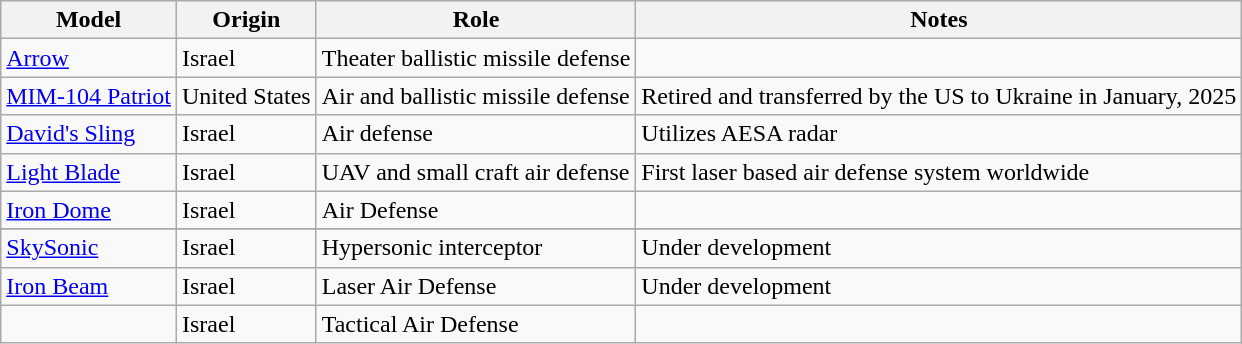<table class="wikitable">
<tr>
<th>Model</th>
<th>Origin</th>
<th>Role</th>
<th>Notes</th>
</tr>
<tr>
<td><a href='#'>Arrow</a></td>
<td>Israel</td>
<td>Theater ballistic missile defense</td>
<td></td>
</tr>
<tr>
<td><a href='#'>MIM-104 Patriot</a></td>
<td>United States</td>
<td>Air and ballistic missile defense</td>
<td>Retired and transferred by the US to Ukraine in January, 2025</td>
</tr>
<tr>
<td><a href='#'>David's Sling</a></td>
<td>Israel</td>
<td>Air defense</td>
<td>Utilizes AESA radar</td>
</tr>
<tr>
<td><a href='#'>Light Blade</a></td>
<td>Israel</td>
<td>UAV and small craft air defense</td>
<td>First laser based air defense system worldwide</td>
</tr>
<tr>
<td><a href='#'>Iron Dome</a></td>
<td>Israel</td>
<td>Air Defense</td>
<td></td>
</tr>
<tr>
</tr>
<tr>
<td><a href='#'>SkySonic</a></td>
<td>Israel</td>
<td>Hypersonic interceptor</td>
<td>Under development</td>
</tr>
<tr>
<td><a href='#'>Iron Beam</a></td>
<td>Israel</td>
<td>Laser Air Defense</td>
<td>Under development</td>
</tr>
<tr>
<td></td>
<td>Israel</td>
<td>Tactical Air Defense</td>
<td></td>
</tr>
</table>
